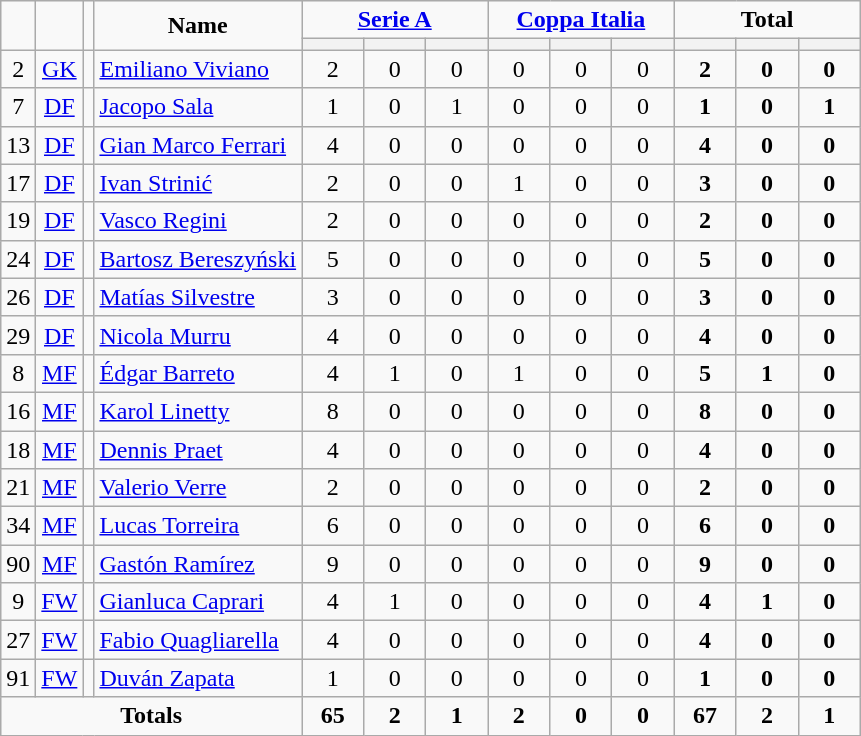<table class="wikitable" style="text-align:center;">
<tr>
<td rowspan="2" !width=15><strong></strong></td>
<td rowspan="2" !width=15><strong></strong></td>
<td rowspan="2" !width=15><strong></strong></td>
<td rowspan="2" !width=120><strong>Name</strong></td>
<td colspan="3"><strong><a href='#'>Serie A</a></strong></td>
<td colspan="3"><strong><a href='#'>Coppa Italia</a></strong></td>
<td colspan="3"><strong>Total</strong></td>
</tr>
<tr>
<th width=34; background:#fe9;"></th>
<th width=34; background:#fe9;"></th>
<th width=34; background:#ff8888;"></th>
<th width=34; background:#fe9;"></th>
<th width=34; background:#fe9;"></th>
<th width=34; background:#ff8888;"></th>
<th width=34; background:#fe9;"></th>
<th width=34; background:#fe9;"></th>
<th width=34; background:#ff8888;"></th>
</tr>
<tr>
<td>2</td>
<td><a href='#'>GK</a></td>
<td></td>
<td align=left><a href='#'>Emiliano Viviano</a></td>
<td>2</td>
<td>0</td>
<td>0</td>
<td>0</td>
<td>0</td>
<td>0</td>
<td><strong>2</strong></td>
<td><strong>0</strong></td>
<td><strong>0</strong></td>
</tr>
<tr>
<td>7</td>
<td><a href='#'>DF</a></td>
<td></td>
<td align=left><a href='#'>Jacopo Sala</a></td>
<td>1</td>
<td>0</td>
<td>1</td>
<td>0</td>
<td>0</td>
<td>0</td>
<td><strong>1</strong></td>
<td><strong>0</strong></td>
<td><strong>1</strong></td>
</tr>
<tr>
<td>13</td>
<td><a href='#'>DF</a></td>
<td></td>
<td align=left><a href='#'>Gian Marco Ferrari</a></td>
<td>4</td>
<td>0</td>
<td>0</td>
<td>0</td>
<td>0</td>
<td>0</td>
<td><strong>4</strong></td>
<td><strong>0</strong></td>
<td><strong>0</strong></td>
</tr>
<tr>
<td>17</td>
<td><a href='#'>DF</a></td>
<td></td>
<td align=left><a href='#'>Ivan Strinić</a></td>
<td>2</td>
<td>0</td>
<td>0</td>
<td>1</td>
<td>0</td>
<td>0</td>
<td><strong>3</strong></td>
<td><strong>0</strong></td>
<td><strong>0</strong></td>
</tr>
<tr>
<td>19</td>
<td><a href='#'>DF</a></td>
<td></td>
<td align=left><a href='#'>Vasco Regini</a></td>
<td>2</td>
<td>0</td>
<td>0</td>
<td>0</td>
<td>0</td>
<td>0</td>
<td><strong>2</strong></td>
<td><strong>0</strong></td>
<td><strong>0</strong></td>
</tr>
<tr>
<td>24</td>
<td><a href='#'>DF</a></td>
<td></td>
<td align=left><a href='#'>Bartosz Bereszyński</a></td>
<td>5</td>
<td>0</td>
<td>0</td>
<td>0</td>
<td>0</td>
<td>0</td>
<td><strong>5</strong></td>
<td><strong>0</strong></td>
<td><strong>0</strong></td>
</tr>
<tr>
<td>26</td>
<td><a href='#'>DF</a></td>
<td></td>
<td align=left><a href='#'>Matías Silvestre</a></td>
<td>3</td>
<td>0</td>
<td>0</td>
<td>0</td>
<td>0</td>
<td>0</td>
<td><strong>3</strong></td>
<td><strong>0</strong></td>
<td><strong>0</strong></td>
</tr>
<tr>
<td>29</td>
<td><a href='#'>DF</a></td>
<td></td>
<td align=left><a href='#'>Nicola Murru</a></td>
<td>4</td>
<td>0</td>
<td>0</td>
<td>0</td>
<td>0</td>
<td>0</td>
<td><strong>4</strong></td>
<td><strong>0</strong></td>
<td><strong>0</strong></td>
</tr>
<tr>
<td>8</td>
<td><a href='#'>MF</a></td>
<td></td>
<td align=left><a href='#'>Édgar Barreto</a></td>
<td>4</td>
<td>1</td>
<td>0</td>
<td>1</td>
<td>0</td>
<td>0</td>
<td><strong>5</strong></td>
<td><strong>1</strong></td>
<td><strong>0</strong></td>
</tr>
<tr>
<td>16</td>
<td><a href='#'>MF</a></td>
<td></td>
<td align=left><a href='#'>Karol Linetty</a></td>
<td>8</td>
<td>0</td>
<td>0</td>
<td>0</td>
<td>0</td>
<td>0</td>
<td><strong>8</strong></td>
<td><strong>0</strong></td>
<td><strong>0</strong></td>
</tr>
<tr>
<td>18</td>
<td><a href='#'>MF</a></td>
<td></td>
<td align=left><a href='#'>Dennis Praet</a></td>
<td>4</td>
<td>0</td>
<td>0</td>
<td>0</td>
<td>0</td>
<td>0</td>
<td><strong>4</strong></td>
<td><strong>0</strong></td>
<td><strong>0</strong></td>
</tr>
<tr>
<td>21</td>
<td><a href='#'>MF</a></td>
<td></td>
<td align=left><a href='#'>Valerio Verre</a></td>
<td>2</td>
<td>0</td>
<td>0</td>
<td>0</td>
<td>0</td>
<td>0</td>
<td><strong>2</strong></td>
<td><strong>0</strong></td>
<td><strong>0</strong></td>
</tr>
<tr>
<td>34</td>
<td><a href='#'>MF</a></td>
<td></td>
<td align=left><a href='#'>Lucas Torreira</a></td>
<td>6</td>
<td>0</td>
<td>0</td>
<td>0</td>
<td>0</td>
<td>0</td>
<td><strong>6</strong></td>
<td><strong>0</strong></td>
<td><strong>0</strong></td>
</tr>
<tr>
<td>90</td>
<td><a href='#'>MF</a></td>
<td></td>
<td align=left><a href='#'>Gastón Ramírez</a></td>
<td>9</td>
<td>0</td>
<td>0</td>
<td>0</td>
<td>0</td>
<td>0</td>
<td><strong>9</strong></td>
<td><strong>0</strong></td>
<td><strong>0</strong></td>
</tr>
<tr>
<td>9</td>
<td><a href='#'>FW</a></td>
<td></td>
<td align=left><a href='#'>Gianluca Caprari</a></td>
<td>4</td>
<td>1</td>
<td>0</td>
<td>0</td>
<td>0</td>
<td>0</td>
<td><strong>4</strong></td>
<td><strong>1</strong></td>
<td><strong>0</strong></td>
</tr>
<tr>
<td>27</td>
<td><a href='#'>FW</a></td>
<td></td>
<td align=left><a href='#'>Fabio Quagliarella</a></td>
<td>4</td>
<td>0</td>
<td>0</td>
<td>0</td>
<td>0</td>
<td>0</td>
<td><strong>4</strong></td>
<td><strong>0</strong></td>
<td><strong>0</strong></td>
</tr>
<tr>
<td>91</td>
<td><a href='#'>FW</a></td>
<td></td>
<td align=left><a href='#'>Duván Zapata</a></td>
<td>1</td>
<td>0</td>
<td>0</td>
<td>0</td>
<td>0</td>
<td>0</td>
<td><strong>1</strong></td>
<td><strong>0</strong></td>
<td><strong>0</strong></td>
</tr>
<tr>
<td colspan=4><strong>Totals</strong></td>
<td><strong>65</strong></td>
<td><strong>2</strong></td>
<td><strong>1</strong></td>
<td><strong>2</strong></td>
<td><strong>0</strong></td>
<td><strong>0</strong></td>
<td><strong>67</strong></td>
<td><strong>2</strong></td>
<td><strong>1</strong></td>
</tr>
</table>
